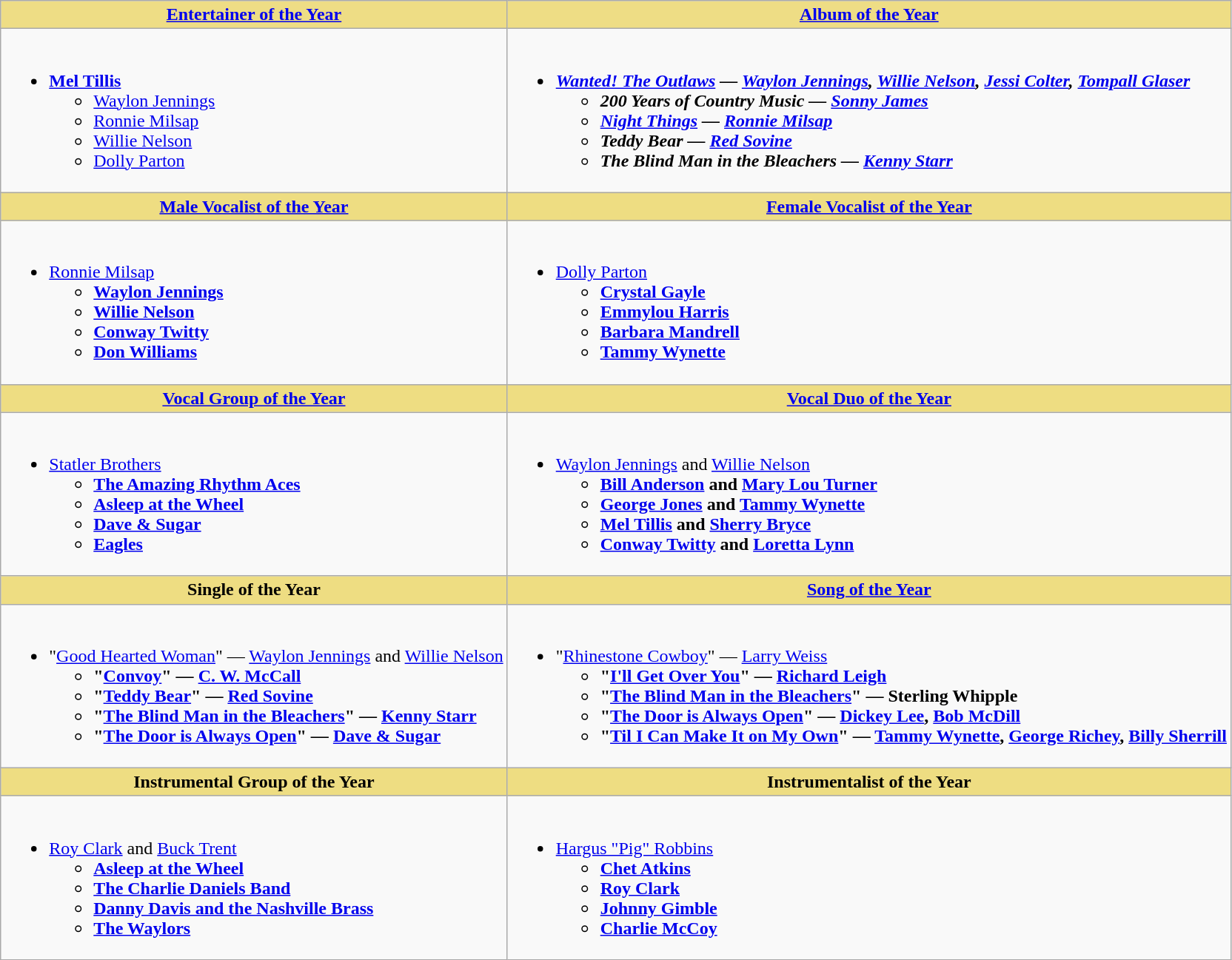<table class="wikitable">
<tr>
<th style="background:#EEDD85; width=50%"><a href='#'>Entertainer of the Year</a></th>
<th style="background:#EEDD85; width=50%"><a href='#'>Album of the Year</a></th>
</tr>
<tr>
<td valign="top"><br><ul><li><strong><a href='#'>Mel Tillis</a></strong><ul><li><a href='#'>Waylon Jennings</a></li><li><a href='#'>Ronnie Milsap</a></li><li><a href='#'>Willie Nelson</a></li><li><a href='#'>Dolly Parton</a></li></ul></li></ul></td>
<td valign="top"><br><ul><li><strong><em><a href='#'>Wanted! The Outlaws</a><em> — <a href='#'>Waylon Jennings</a>, <a href='#'>Willie Nelson</a>, <a href='#'>Jessi Colter</a>, <a href='#'>Tompall Glaser</a><strong><ul><li></em>200 Years of Country Music<em> — <a href='#'>Sonny James</a></li><li></em><a href='#'>Night Things</a><em> — <a href='#'>Ronnie Milsap</a>          </li><li></em>Teddy Bear<em> — <a href='#'>Red Sovine</a></li><li></em>The Blind Man in the Bleachers<em> — <a href='#'>Kenny Starr</a></li></ul></li></ul></td>
</tr>
<tr>
<th style="background:#EEDD82; width=50%"><a href='#'>Male Vocalist of the Year</a></th>
<th style="background:#EEDD82; width=50%"><a href='#'>Female Vocalist of the Year</a></th>
</tr>
<tr>
<td valign="top"><br><ul><li></strong><a href='#'>Ronnie Milsap</a><strong><ul><li><a href='#'>Waylon Jennings</a></li><li><a href='#'>Willie Nelson</a></li><li><a href='#'>Conway Twitty</a></li><li><a href='#'>Don Williams</a></li></ul></li></ul></td>
<td valign="top"><br><ul><li></strong><a href='#'>Dolly Parton</a><strong><ul><li><a href='#'>Crystal Gayle</a></li><li><a href='#'>Emmylou Harris</a></li><li><a href='#'>Barbara Mandrell</a></li><li><a href='#'>Tammy Wynette</a></li></ul></li></ul></td>
</tr>
<tr>
<th style="background:#EEDD82; width=50%"><a href='#'>Vocal Group of the Year</a></th>
<th style="background:#EEDD82; width=50%"><a href='#'>Vocal Duo of the Year</a></th>
</tr>
<tr>
<td valign="top"><br><ul><li></strong><a href='#'>Statler Brothers</a><strong><ul><li><a href='#'>The Amazing Rhythm Aces</a></li><li><a href='#'>Asleep at the Wheel</a></li><li><a href='#'>Dave & Sugar</a></li><li><a href='#'>Eagles</a></li></ul></li></ul></td>
<td valign="top"><br><ul><li></strong><a href='#'>Waylon Jennings</a> and <a href='#'>Willie Nelson</a><strong><ul><li><a href='#'>Bill Anderson</a> and <a href='#'>Mary Lou Turner</a></li><li><a href='#'>George Jones</a> and <a href='#'>Tammy Wynette</a></li><li><a href='#'>Mel Tillis</a> and <a href='#'>Sherry Bryce</a></li><li><a href='#'>Conway Twitty</a> and <a href='#'>Loretta Lynn</a></li></ul></li></ul></td>
</tr>
<tr>
<th style="background:#EEDD82; width=50%">Single of the Year</th>
<th style="background:#EEDD82; width=50%"><a href='#'>Song of the Year</a></th>
</tr>
<tr>
<td valign="top"><br><ul><li></strong>"<a href='#'>Good Hearted Woman</a>" — <a href='#'>Waylon Jennings</a> and <a href='#'>Willie Nelson</a><strong><ul><li>"<a href='#'>Convoy</a>" — <a href='#'>C. W. McCall</a></li><li>"<a href='#'>Teddy Bear</a>" — <a href='#'>Red Sovine</a></li><li>"<a href='#'>The Blind Man in the Bleachers</a>" — <a href='#'>Kenny Starr</a></li><li>"<a href='#'>The Door is Always Open</a>" — <a href='#'>Dave & Sugar</a></li></ul></li></ul></td>
<td valign="top"><br><ul><li></strong>"<a href='#'>Rhinestone Cowboy</a>" — <a href='#'>Larry Weiss</a><strong><ul><li>"<a href='#'>I'll Get Over You</a>" — <a href='#'>Richard Leigh</a></li><li>"<a href='#'>The Blind Man in the Bleachers</a>" — Sterling Whipple</li><li>"<a href='#'>The Door is Always Open</a>" — <a href='#'>Dickey Lee</a>, <a href='#'>Bob McDill</a></li><li>"<a href='#'>Til I Can Make It on My Own</a>" — <a href='#'>Tammy Wynette</a>, <a href='#'>George Richey</a>, <a href='#'>Billy Sherrill</a></li></ul></li></ul></td>
</tr>
<tr>
<th style="background:#EEDD82; width=50%">Instrumental Group of the Year</th>
<th style="background:#EEDD82; width=50%">Instrumentalist of the Year</th>
</tr>
<tr>
<td valign="top"><br><ul><li></strong><a href='#'>Roy Clark</a> and <a href='#'>Buck Trent</a><strong><ul><li><a href='#'>Asleep at the Wheel</a></li><li><a href='#'>The Charlie Daniels Band</a></li><li><a href='#'>Danny Davis and the Nashville Brass</a></li><li><a href='#'>The Waylors</a></li></ul></li></ul></td>
<td valign="top"><br><ul><li></strong><a href='#'>Hargus "Pig" Robbins</a><strong><ul><li><a href='#'>Chet Atkins</a></li><li><a href='#'>Roy Clark</a></li><li><a href='#'>Johnny Gimble</a></li><li><a href='#'>Charlie McCoy</a></li></ul></li></ul></td>
</tr>
</table>
